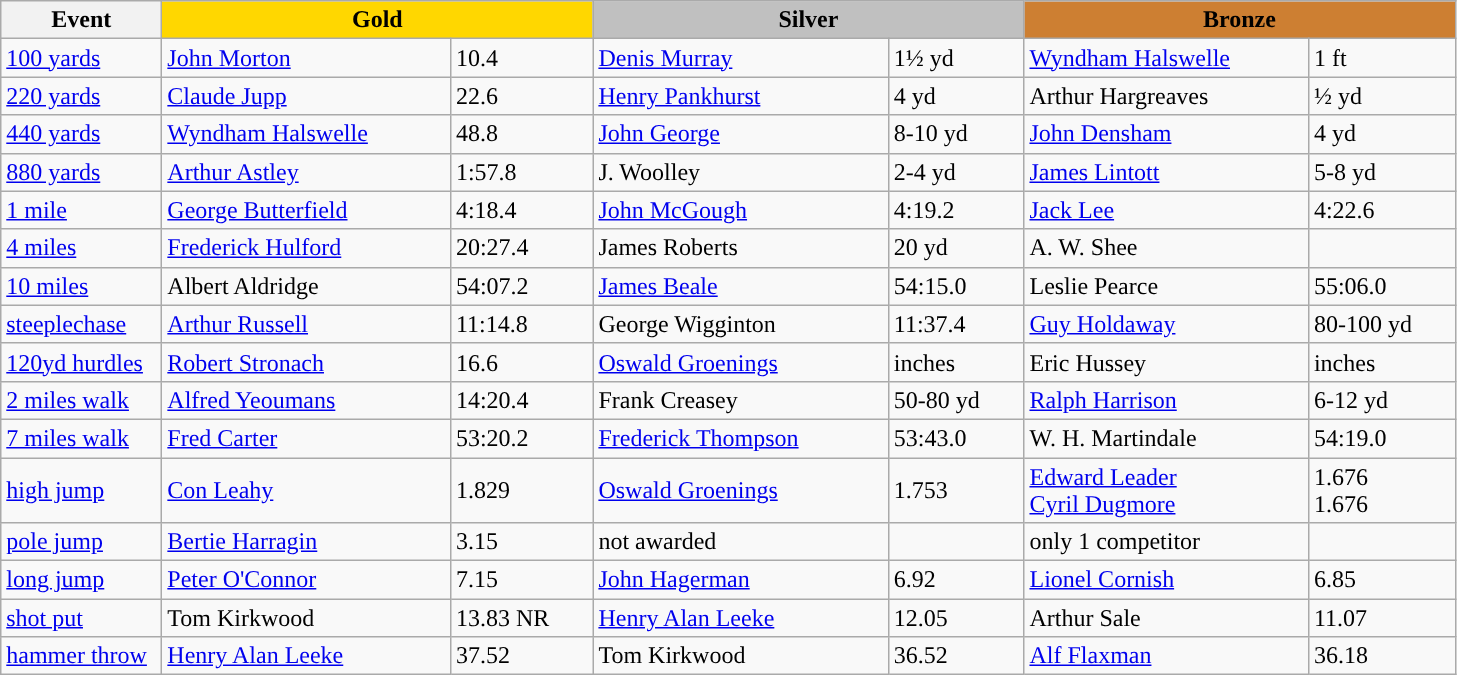<table class="wikitable" style="text-align:left">
<tr>
<th width=100>Event</th>
<th colspan="2" width="280" style="background:gold;">Gold</th>
<th colspan="2" width="280" style="background:silver;">Silver</th>
<th colspan="2" width="280" style="background:#CD7F32;">Bronze</th>
</tr>
<tr>
<td><a href='#'>100 yards</a></td>
<td><a href='#'>John Morton</a></td>
<td>10.4</td>
<td> <a href='#'>Denis Murray</a></td>
<td>1½ yd</td>
<td> <a href='#'>Wyndham Halswelle</a></td>
<td>1 ft</td>
</tr>
<tr>
<td><a href='#'>220 yards</a></td>
<td><a href='#'>Claude Jupp</a></td>
<td>22.6</td>
<td><a href='#'>Henry Pankhurst</a></td>
<td>4 yd</td>
<td>Arthur Hargreaves</td>
<td>½ yd</td>
</tr>
<tr>
<td><a href='#'>440 yards</a></td>
<td> <a href='#'>Wyndham Halswelle</a></td>
<td>48.8</td>
<td><a href='#'>John George</a></td>
<td>8-10 yd</td>
<td><a href='#'>John Densham</a></td>
<td>4 yd</td>
</tr>
<tr>
<td><a href='#'>880 yards</a></td>
<td><a href='#'>Arthur Astley</a></td>
<td>1:57.8</td>
<td>J. Woolley</td>
<td>2-4 yd</td>
<td><a href='#'>James Lintott</a></td>
<td>5-8 yd</td>
</tr>
<tr>
<td><a href='#'>1 mile</a></td>
<td><a href='#'>George Butterfield</a></td>
<td>4:18.4</td>
<td> <a href='#'>John McGough</a></td>
<td>4:19.2</td>
<td><a href='#'>Jack Lee</a></td>
<td>4:22.6</td>
</tr>
<tr>
<td><a href='#'>4 miles</a></td>
<td><a href='#'>Frederick Hulford</a></td>
<td>20:27.4</td>
<td>James Roberts</td>
<td>20 yd</td>
<td>A. W. Shee</td>
<td></td>
</tr>
<tr>
<td><a href='#'>10 miles</a></td>
<td>Albert Aldridge</td>
<td>54:07.2</td>
<td><a href='#'>James Beale</a></td>
<td>54:15.0</td>
<td>Leslie Pearce</td>
<td>55:06.0</td>
</tr>
<tr>
<td><a href='#'>steeplechase</a></td>
<td><a href='#'>Arthur Russell</a></td>
<td>11:14.8</td>
<td>George Wigginton</td>
<td>11:37.4</td>
<td><a href='#'>Guy Holdaway</a></td>
<td>80-100 yd</td>
</tr>
<tr>
<td><a href='#'>120yd hurdles</a></td>
<td> <a href='#'>Robert Stronach</a></td>
<td>16.6</td>
<td><a href='#'>Oswald Groenings</a></td>
<td>inches</td>
<td>Eric Hussey</td>
<td>inches</td>
</tr>
<tr>
<td><a href='#'>2 miles walk</a></td>
<td> <a href='#'>Alfred Yeoumans</a></td>
<td>14:20.4</td>
<td>Frank Creasey</td>
<td>50-80 yd</td>
<td><a href='#'>Ralph Harrison</a></td>
<td>6-12 yd</td>
</tr>
<tr>
<td><a href='#'>7 miles walk</a></td>
<td><a href='#'>Fred Carter</a></td>
<td>53:20.2</td>
<td><a href='#'>Frederick Thompson</a></td>
<td>53:43.0</td>
<td>W. H. Martindale</td>
<td>54:19.0</td>
</tr>
<tr>
<td><a href='#'>high jump</a></td>
<td> <a href='#'>Con Leahy</a></td>
<td>1.829</td>
<td><a href='#'>Oswald Groenings</a></td>
<td>1.753</td>
<td><a href='#'>Edward Leader</a><br><a href='#'>Cyril Dugmore</a></td>
<td>1.676<br>1.676</td>
</tr>
<tr>
<td><a href='#'>pole jump</a></td>
<td> <a href='#'>Bertie Harragin</a></td>
<td>3.15</td>
<td>not awarded</td>
<td></td>
<td>only 1 competitor</td>
<td></td>
</tr>
<tr>
<td><a href='#'>long jump</a></td>
<td> <a href='#'>Peter O'Connor</a></td>
<td>7.15</td>
<td> <a href='#'>John Hagerman</a></td>
<td>6.92</td>
<td><a href='#'>Lionel Cornish</a></td>
<td>6.85</td>
</tr>
<tr>
<td><a href='#'>shot put</a></td>
<td> Tom Kirkwood</td>
<td>13.83 NR</td>
<td><a href='#'>Henry Alan Leeke</a></td>
<td>12.05</td>
<td>Arthur Sale</td>
<td>11.07</td>
</tr>
<tr>
<td><a href='#'>hammer throw</a></td>
<td><a href='#'>Henry Alan Leeke</a></td>
<td>37.52</td>
<td> Tom Kirkwood</td>
<td>36.52</td>
<td><a href='#'>Alf Flaxman</a></td>
<td>36.18</td>
</tr>
</table>
